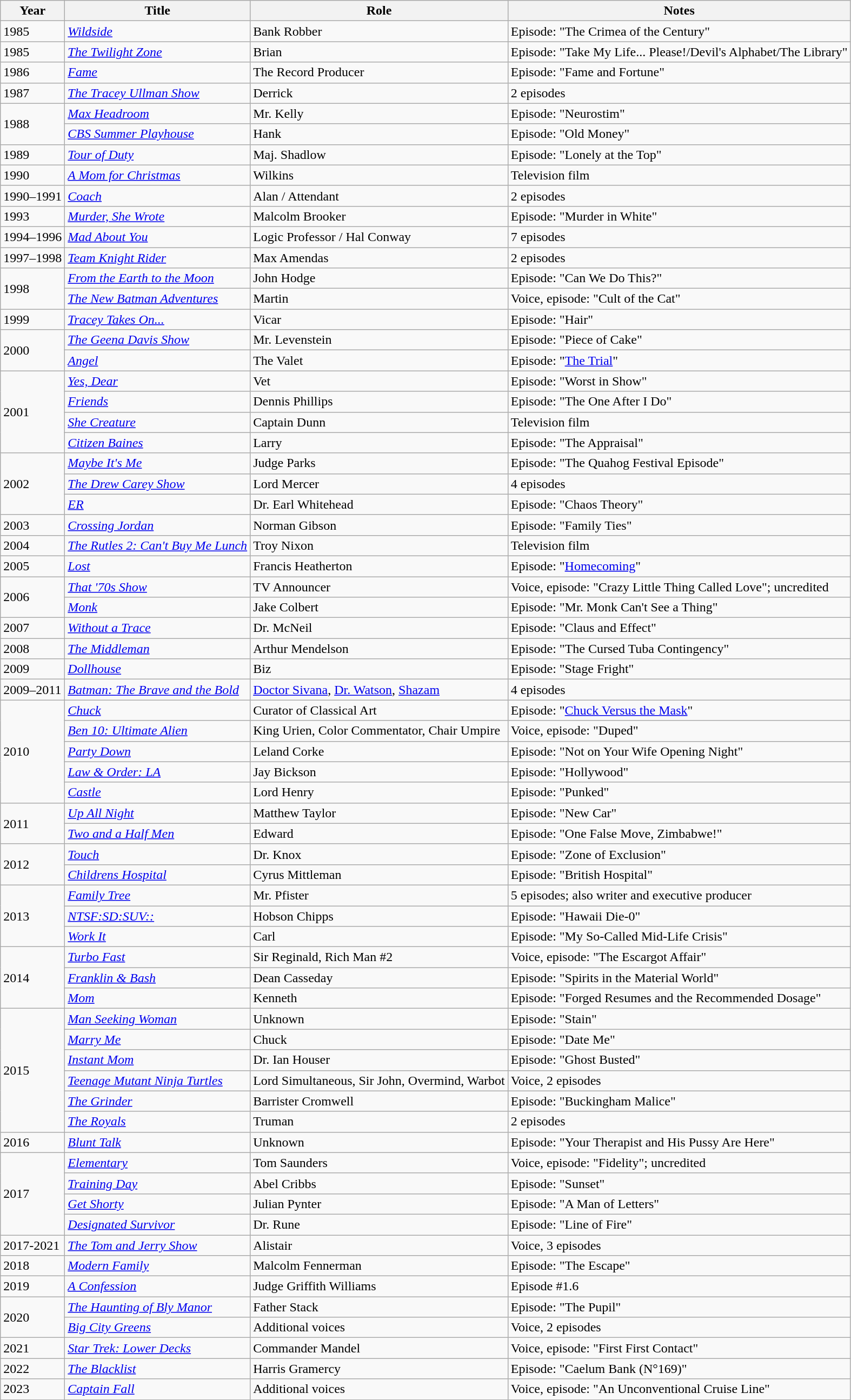<table class=wikitable>
<tr>
<th>Year</th>
<th>Title</th>
<th>Role</th>
<th>Notes</th>
</tr>
<tr>
<td>1985</td>
<td><em><a href='#'>Wildside</a></em></td>
<td>Bank Robber</td>
<td>Episode: "The Crimea of the Century"</td>
</tr>
<tr>
<td>1985</td>
<td><em><a href='#'>The Twilight Zone</a></em></td>
<td>Brian</td>
<td>Episode: "Take My Life... Please!/Devil's Alphabet/The Library"</td>
</tr>
<tr>
<td>1986</td>
<td><em><a href='#'>Fame</a></em></td>
<td>The Record Producer</td>
<td>Episode: "Fame and Fortune"</td>
</tr>
<tr>
<td>1987</td>
<td><em><a href='#'>The Tracey Ullman Show</a></em></td>
<td>Derrick</td>
<td>2 episodes</td>
</tr>
<tr>
<td rowspan="2">1988</td>
<td><em><a href='#'>Max Headroom</a></em></td>
<td>Mr. Kelly</td>
<td>Episode: "Neurostim"</td>
</tr>
<tr>
<td><em><a href='#'>CBS Summer Playhouse</a></em></td>
<td>Hank</td>
<td>Episode: "Old Money"</td>
</tr>
<tr>
<td>1989</td>
<td><em><a href='#'>Tour of Duty</a></em></td>
<td>Maj. Shadlow</td>
<td>Episode: "Lonely at the Top"</td>
</tr>
<tr>
<td>1990</td>
<td><em><a href='#'>A Mom for Christmas</a></em></td>
<td>Wilkins</td>
<td>Television film</td>
</tr>
<tr>
<td>1990–1991</td>
<td><em><a href='#'>Coach</a></em></td>
<td>Alan / Attendant</td>
<td>2 episodes</td>
</tr>
<tr>
<td>1993</td>
<td><em><a href='#'>Murder, She Wrote</a></em></td>
<td>Malcolm Brooker</td>
<td>Episode: "Murder in White"</td>
</tr>
<tr>
<td>1994–1996</td>
<td><em><a href='#'>Mad About You</a></em></td>
<td>Logic Professor / Hal Conway</td>
<td>7 episodes</td>
</tr>
<tr>
<td>1997–1998</td>
<td><em><a href='#'>Team Knight Rider</a></em></td>
<td>Max Amendas</td>
<td>2 episodes</td>
</tr>
<tr>
<td rowspan="2">1998</td>
<td><em><a href='#'>From the Earth to the Moon</a></em></td>
<td>John Hodge</td>
<td>Episode: "Can We Do This?"</td>
</tr>
<tr>
<td><em><a href='#'>The New Batman Adventures</a></em></td>
<td>Martin</td>
<td>Voice, episode: "Cult of the Cat"</td>
</tr>
<tr>
<td>1999</td>
<td><em><a href='#'>Tracey Takes On...</a></em></td>
<td>Vicar</td>
<td>Episode: "Hair"</td>
</tr>
<tr>
<td rowspan="2">2000</td>
<td><em><a href='#'>The Geena Davis Show</a></em></td>
<td>Mr. Levenstein</td>
<td>Episode: "Piece of Cake"</td>
</tr>
<tr>
<td><em><a href='#'>Angel</a></em></td>
<td>The Valet</td>
<td>Episode: "<a href='#'>The Trial</a>"</td>
</tr>
<tr>
<td rowspan="4">2001</td>
<td><em><a href='#'>Yes, Dear</a></em></td>
<td>Vet</td>
<td>Episode: "Worst in Show"</td>
</tr>
<tr>
<td><em><a href='#'>Friends</a></em></td>
<td>Dennis Phillips</td>
<td>Episode: "The One After I Do"</td>
</tr>
<tr>
<td><em><a href='#'>She Creature</a></em></td>
<td>Captain Dunn</td>
<td>Television film</td>
</tr>
<tr>
<td><em><a href='#'>Citizen Baines</a></em></td>
<td>Larry</td>
<td>Episode: "The Appraisal"</td>
</tr>
<tr>
<td rowspan="3">2002</td>
<td><em><a href='#'>Maybe It's Me</a></em></td>
<td>Judge Parks</td>
<td>Episode: "The Quahog Festival Episode"</td>
</tr>
<tr>
<td><em><a href='#'>The Drew Carey Show</a></em></td>
<td>Lord Mercer</td>
<td>4 episodes</td>
</tr>
<tr>
<td><em><a href='#'>ER</a></em></td>
<td>Dr. Earl Whitehead</td>
<td>Episode: "Chaos Theory"</td>
</tr>
<tr>
<td>2003</td>
<td><em><a href='#'>Crossing Jordan</a></em></td>
<td>Norman Gibson</td>
<td>Episode: "Family Ties"</td>
</tr>
<tr>
<td>2004</td>
<td><em><a href='#'>The Rutles 2: Can't Buy Me Lunch</a></em></td>
<td>Troy Nixon</td>
<td>Television film</td>
</tr>
<tr>
<td>2005</td>
<td><em><a href='#'>Lost</a></em></td>
<td>Francis Heatherton</td>
<td>Episode: "<a href='#'>Homecoming</a>"</td>
</tr>
<tr>
<td rowspan="2">2006</td>
<td><em><a href='#'>That '70s Show</a></em></td>
<td>TV Announcer</td>
<td>Voice, episode: "Crazy Little Thing Called Love"; uncredited</td>
</tr>
<tr>
<td><em><a href='#'>Monk</a></em></td>
<td>Jake Colbert</td>
<td>Episode: "Mr. Monk Can't See a Thing"</td>
</tr>
<tr>
<td>2007</td>
<td><em><a href='#'>Without a Trace</a></em></td>
<td>Dr. McNeil</td>
<td>Episode: "Claus and Effect"</td>
</tr>
<tr>
<td>2008</td>
<td><em><a href='#'>The Middleman</a></em></td>
<td>Arthur Mendelson</td>
<td>Episode: "The Cursed Tuba Contingency"</td>
</tr>
<tr>
<td>2009</td>
<td><em><a href='#'>Dollhouse</a></em></td>
<td>Biz</td>
<td>Episode: "Stage Fright"</td>
</tr>
<tr>
<td>2009–2011</td>
<td><em><a href='#'>Batman: The Brave and the Bold</a></em></td>
<td><a href='#'>Doctor Sivana</a>, <a href='#'>Dr. Watson</a>, <a href='#'>Shazam</a></td>
<td>4 episodes</td>
</tr>
<tr>
<td rowspan="5">2010</td>
<td><em><a href='#'>Chuck</a></em></td>
<td>Curator of Classical Art</td>
<td>Episode: "<a href='#'>Chuck Versus the Mask</a>"</td>
</tr>
<tr>
<td><em><a href='#'>Ben 10: Ultimate Alien</a></em></td>
<td>King Urien, Color Commentator, Chair Umpire</td>
<td>Voice, episode: "Duped"</td>
</tr>
<tr>
<td><em><a href='#'>Party Down</a></em></td>
<td>Leland Corke</td>
<td>Episode: "Not on Your Wife Opening Night"</td>
</tr>
<tr>
<td><em><a href='#'>Law & Order: LA</a></em></td>
<td>Jay Bickson</td>
<td>Episode: "Hollywood"</td>
</tr>
<tr>
<td><em><a href='#'>Castle</a></em></td>
<td>Lord Henry</td>
<td>Episode: "Punked"</td>
</tr>
<tr>
<td rowspan="2">2011</td>
<td><em><a href='#'>Up All Night</a></em></td>
<td>Matthew Taylor</td>
<td>Episode: "New Car"</td>
</tr>
<tr>
<td><em><a href='#'>Two and a Half Men</a></em></td>
<td>Edward</td>
<td>Episode: "One False Move, Zimbabwe!"</td>
</tr>
<tr>
<td rowspan="2">2012</td>
<td><em><a href='#'>Touch</a></em></td>
<td>Dr. Knox</td>
<td>Episode: "Zone of Exclusion"</td>
</tr>
<tr>
<td><em><a href='#'>Childrens Hospital</a></em></td>
<td>Cyrus Mittleman</td>
<td>Episode: "British Hospital"</td>
</tr>
<tr>
<td rowspan="3">2013</td>
<td><em><a href='#'>Family Tree</a></em></td>
<td>Mr. Pfister</td>
<td>5 episodes; also writer and executive producer</td>
</tr>
<tr>
<td><em><a href='#'>NTSF:SD:SUV::</a></em></td>
<td>Hobson Chipps</td>
<td>Episode: "Hawaii Die-0"</td>
</tr>
<tr>
<td><em><a href='#'>Work It</a></em></td>
<td>Carl</td>
<td>Episode: "My So-Called Mid-Life Crisis"</td>
</tr>
<tr>
<td rowspan="3">2014</td>
<td><em><a href='#'>Turbo Fast</a></em></td>
<td>Sir Reginald, Rich Man #2</td>
<td>Voice, episode: "The Escargot Affair"</td>
</tr>
<tr>
<td><em><a href='#'>Franklin & Bash</a></em></td>
<td>Dean Casseday</td>
<td>Episode: "Spirits in the Material World"</td>
</tr>
<tr>
<td><em><a href='#'>Mom</a></em></td>
<td>Kenneth</td>
<td>Episode: "Forged Resumes and the Recommended Dosage"</td>
</tr>
<tr>
<td rowspan="6">2015</td>
<td><em><a href='#'>Man Seeking Woman</a></em></td>
<td>Unknown</td>
<td>Episode: "Stain"</td>
</tr>
<tr>
<td><em><a href='#'>Marry Me</a></em></td>
<td>Chuck</td>
<td>Episode: "Date Me"</td>
</tr>
<tr>
<td><em><a href='#'>Instant Mom</a></em></td>
<td>Dr. Ian Houser</td>
<td>Episode: "Ghost Busted"</td>
</tr>
<tr>
<td><em><a href='#'>Teenage Mutant Ninja Turtles</a></em></td>
<td>Lord Simultaneous, Sir John, Overmind, Warbot</td>
<td>Voice, 2 episodes</td>
</tr>
<tr>
<td><em><a href='#'>The Grinder</a></em></td>
<td>Barrister Cromwell</td>
<td>Episode: "Buckingham Malice"</td>
</tr>
<tr>
<td><em><a href='#'>The Royals</a></em></td>
<td>Truman</td>
<td>2 episodes</td>
</tr>
<tr>
<td>2016</td>
<td><em><a href='#'>Blunt Talk</a></em></td>
<td>Unknown</td>
<td>Episode: "Your Therapist and His Pussy Are Here"</td>
</tr>
<tr>
<td rowspan="4">2017</td>
<td><em><a href='#'>Elementary</a></em></td>
<td>Tom Saunders</td>
<td>Voice, episode: "Fidelity"; uncredited</td>
</tr>
<tr>
<td><em><a href='#'>Training Day</a></em></td>
<td>Abel Cribbs</td>
<td>Episode: "Sunset"</td>
</tr>
<tr>
<td><em><a href='#'>Get Shorty</a></em></td>
<td>Julian Pynter</td>
<td>Episode: "A Man of Letters"</td>
</tr>
<tr>
<td><em><a href='#'>Designated Survivor</a></em></td>
<td>Dr. Rune</td>
<td>Episode: "Line of Fire"</td>
</tr>
<tr>
<td>2017-2021</td>
<td><em><a href='#'>The Tom and Jerry Show</a></em></td>
<td>Alistair</td>
<td>Voice, 3 episodes</td>
</tr>
<tr>
<td>2018</td>
<td><em><a href='#'>Modern Family</a></em></td>
<td>Malcolm Fennerman</td>
<td>Episode: "The Escape"</td>
</tr>
<tr>
<td>2019</td>
<td><em><a href='#'>A Confession</a></em></td>
<td>Judge Griffith Williams</td>
<td>Episode #1.6</td>
</tr>
<tr>
<td rowspan="2">2020</td>
<td><em><a href='#'>The Haunting of Bly Manor</a></em></td>
<td>Father Stack</td>
<td>Episode: "The Pupil"</td>
</tr>
<tr>
<td><em><a href='#'>Big City Greens</a></em></td>
<td>Additional voices</td>
<td>Voice, 2 episodes</td>
</tr>
<tr>
<td>2021</td>
<td><em><a href='#'>Star Trek: Lower Decks</a></em></td>
<td>Commander Mandel</td>
<td>Voice, episode: "First First Contact"</td>
</tr>
<tr>
<td>2022</td>
<td><em><a href='#'>The Blacklist</a></em></td>
<td>Harris Gramercy</td>
<td>Episode: "Caelum Bank (N°169)"</td>
</tr>
<tr>
<td>2023</td>
<td><em><a href='#'>Captain Fall</a></em></td>
<td>Additional voices</td>
<td>Voice, episode: "An Unconventional Cruise Line"</td>
</tr>
</table>
